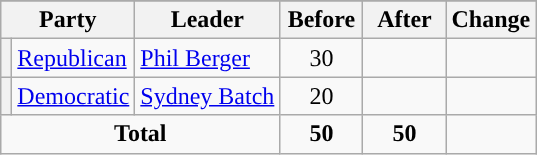<table class="wikitable" style="text-align:center;">
<tr>
</tr>
<tr>
<th colspan="2">Party</th>
<th>Leader</th>
<th style="width:3em">Before</th>
<th style="width:3em">After</th>
<th style="width:3em">Change</th>
</tr>
<tr>
<th style="background-color:"></th>
<td style="text-align:left;"><a href='#'>Republican</a></td>
<td style="text-align:left;"><a href='#'>Phil Berger</a></td>
<td>30</td>
<td></td>
<td></td>
</tr>
<tr>
<th style="background-color:"></th>
<td style="text-align:left;"><a href='#'>Democratic</a></td>
<td style="text-align:left;"><a href='#'>Sydney Batch</a></td>
<td>20</td>
<td></td>
<td></td>
</tr>
<tr>
<td colspan="3"><strong>Total</strong></td>
<td><strong>50</strong></td>
<td><strong>50</strong></td>
<td></td>
</tr>
</table>
